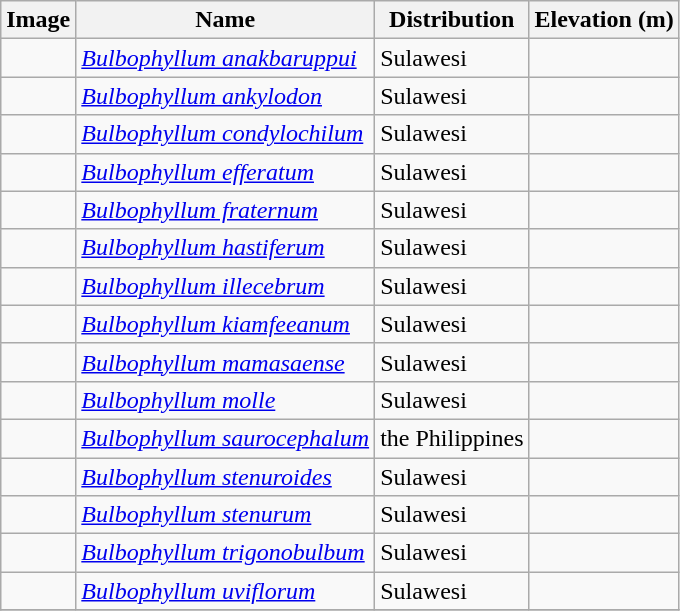<table class="wikitable collapsible">
<tr>
<th>Image</th>
<th>Name</th>
<th>Distribution</th>
<th>Elevation (m)</th>
</tr>
<tr>
<td></td>
<td><em><a href='#'>Bulbophyllum anakbaruppui</a></em> </td>
<td>Sulawesi</td>
<td></td>
</tr>
<tr>
<td></td>
<td><em><a href='#'>Bulbophyllum ankylodon</a></em> </td>
<td>Sulawesi</td>
<td></td>
</tr>
<tr>
<td></td>
<td><em><a href='#'>Bulbophyllum condylochilum</a></em> </td>
<td>Sulawesi</td>
<td></td>
</tr>
<tr>
<td></td>
<td><em><a href='#'>Bulbophyllum efferatum</a></em> </td>
<td>Sulawesi</td>
<td></td>
</tr>
<tr>
<td></td>
<td><em><a href='#'>Bulbophyllum fraternum</a></em> </td>
<td>Sulawesi</td>
<td></td>
</tr>
<tr>
<td></td>
<td><em><a href='#'>Bulbophyllum hastiferum</a></em> </td>
<td>Sulawesi</td>
<td></td>
</tr>
<tr>
<td></td>
<td><em><a href='#'>Bulbophyllum illecebrum</a></em> </td>
<td>Sulawesi</td>
<td></td>
</tr>
<tr>
<td></td>
<td><em><a href='#'>Bulbophyllum kiamfeeanum</a></em> </td>
<td>Sulawesi</td>
<td></td>
</tr>
<tr>
<td></td>
<td><em><a href='#'>Bulbophyllum mamasaense</a></em> </td>
<td>Sulawesi</td>
<td></td>
</tr>
<tr>
<td></td>
<td><em><a href='#'>Bulbophyllum molle</a></em> </td>
<td>Sulawesi</td>
<td></td>
</tr>
<tr>
<td></td>
<td><em><a href='#'>Bulbophyllum saurocephalum</a></em> </td>
<td>the Philippines</td>
<td></td>
</tr>
<tr>
<td></td>
<td><em><a href='#'>Bulbophyllum stenuroides</a></em> </td>
<td>Sulawesi</td>
<td></td>
</tr>
<tr>
<td></td>
<td><em><a href='#'>Bulbophyllum stenurum</a></em> </td>
<td>Sulawesi</td>
<td></td>
</tr>
<tr>
<td></td>
<td><em><a href='#'>Bulbophyllum trigonobulbum</a></em> </td>
<td>Sulawesi</td>
<td></td>
</tr>
<tr>
<td></td>
<td><em><a href='#'>Bulbophyllum uviflorum</a></em> </td>
<td>Sulawesi</td>
<td></td>
</tr>
<tr>
</tr>
</table>
